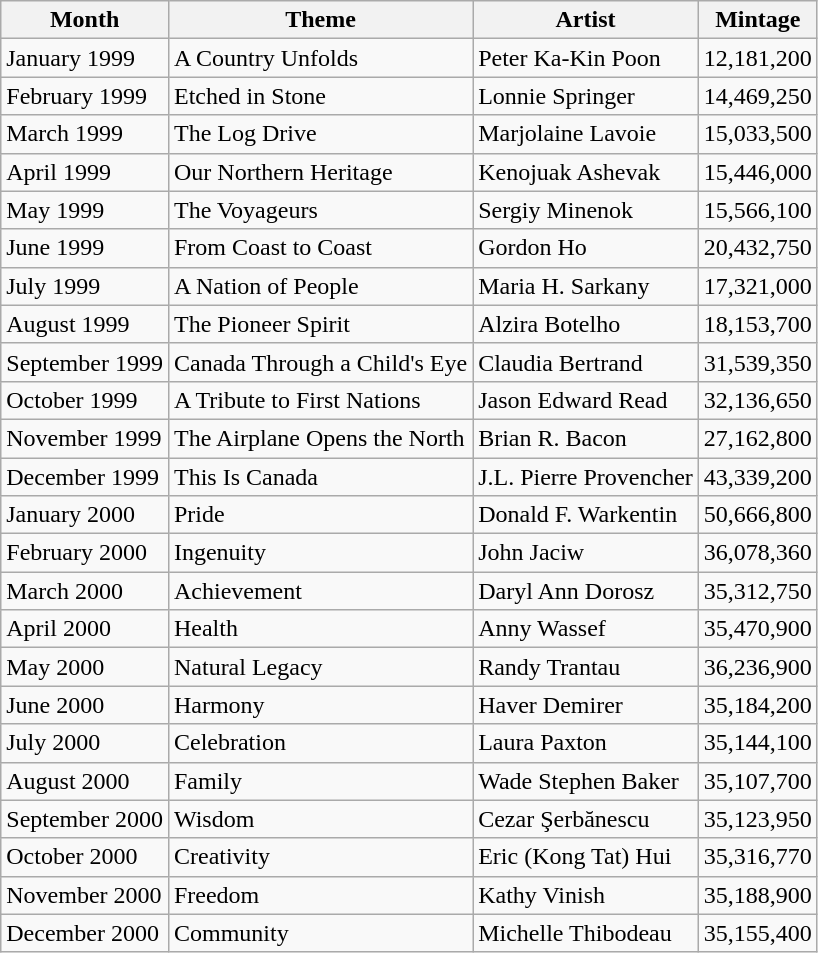<table class="wikitable sortable">
<tr>
<th>Month</th>
<th>Theme</th>
<th>Artist</th>
<th>Mintage</th>
</tr>
<tr>
<td>January 1999</td>
<td>A Country Unfolds</td>
<td>Peter Ka-Kin Poon</td>
<td>12,181,200</td>
</tr>
<tr>
<td>February 1999</td>
<td>Etched in Stone</td>
<td>Lonnie Springer</td>
<td>14,469,250</td>
</tr>
<tr>
<td>March 1999</td>
<td>The Log Drive</td>
<td>Marjolaine Lavoie</td>
<td>15,033,500</td>
</tr>
<tr>
<td>April 1999</td>
<td>Our Northern Heritage</td>
<td>Kenojuak Ashevak</td>
<td>15,446,000</td>
</tr>
<tr>
<td>May 1999</td>
<td>The Voyageurs</td>
<td>Sergiy Minenok</td>
<td>15,566,100</td>
</tr>
<tr>
<td>June 1999</td>
<td>From Coast to Coast</td>
<td>Gordon Ho</td>
<td>20,432,750</td>
</tr>
<tr>
<td>July 1999</td>
<td>A Nation of People</td>
<td>Maria H. Sarkany</td>
<td>17,321,000</td>
</tr>
<tr>
<td>August 1999</td>
<td>The Pioneer Spirit</td>
<td>Alzira Botelho</td>
<td>18,153,700</td>
</tr>
<tr>
<td>September 1999</td>
<td>Canada Through a Child's Eye</td>
<td>Claudia Bertrand</td>
<td>31,539,350</td>
</tr>
<tr>
<td>October 1999</td>
<td>A Tribute to First Nations</td>
<td>Jason Edward Read</td>
<td>32,136,650</td>
</tr>
<tr>
<td>November 1999</td>
<td>The Airplane Opens the North</td>
<td>Brian R. Bacon</td>
<td>27,162,800</td>
</tr>
<tr>
<td>December 1999</td>
<td>This Is Canada</td>
<td>J.L. Pierre Provencher</td>
<td>43,339,200</td>
</tr>
<tr>
<td>January 2000</td>
<td>Pride</td>
<td>Donald F. Warkentin</td>
<td>50,666,800</td>
</tr>
<tr>
<td>February 2000</td>
<td>Ingenuity</td>
<td>John Jaciw</td>
<td>36,078,360</td>
</tr>
<tr>
<td>March 2000</td>
<td>Achievement</td>
<td>Daryl Ann Dorosz</td>
<td>35,312,750</td>
</tr>
<tr>
<td>April 2000</td>
<td>Health</td>
<td>Anny Wassef</td>
<td>35,470,900</td>
</tr>
<tr>
<td>May 2000</td>
<td>Natural Legacy</td>
<td>Randy Trantau</td>
<td>36,236,900</td>
</tr>
<tr>
<td>June 2000</td>
<td>Harmony</td>
<td>Haver Demirer</td>
<td>35,184,200</td>
</tr>
<tr>
<td>July 2000</td>
<td>Celebration</td>
<td>Laura Paxton</td>
<td>35,144,100</td>
</tr>
<tr>
<td>August 2000</td>
<td>Family</td>
<td>Wade Stephen Baker</td>
<td>35,107,700</td>
</tr>
<tr>
<td>September 2000</td>
<td>Wisdom</td>
<td>Cezar Şerbănescu</td>
<td>35,123,950</td>
</tr>
<tr>
<td>October 2000</td>
<td>Creativity</td>
<td>Eric (Kong Tat) Hui</td>
<td>35,316,770</td>
</tr>
<tr>
<td>November 2000</td>
<td>Freedom</td>
<td>Kathy Vinish</td>
<td>35,188,900</td>
</tr>
<tr>
<td>December 2000</td>
<td>Community</td>
<td>Michelle Thibodeau</td>
<td>35,155,400</td>
</tr>
</table>
